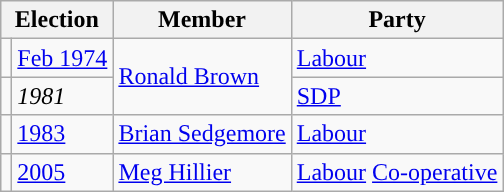<table class="wikitable">
<tr>
<th colspan="2">Election</th>
<th>Member</th>
<th>Party</th>
</tr>
<tr>
<td style="color:inherit;background-color: "></td>
<td><a href='#'>Feb 1974</a></td>
<td rowspan="2"><a href='#'>Ronald Brown</a></td>
<td><a href='#'>Labour</a></td>
</tr>
<tr>
<td style="color:inherit;background-color: "></td>
<td><em>1981</em></td>
<td><a href='#'>SDP</a></td>
</tr>
<tr>
<td style="color:inherit;background-color: "></td>
<td><a href='#'>1983</a></td>
<td><a href='#'>Brian Sedgemore</a></td>
<td><a href='#'>Labour</a></td>
</tr>
<tr>
<td style="color:inherit;background-color: "></td>
<td><a href='#'>2005</a></td>
<td><a href='#'>Meg Hillier</a></td>
<td><a href='#'>Labour</a> <a href='#'>Co-operative</a></td>
</tr>
</table>
